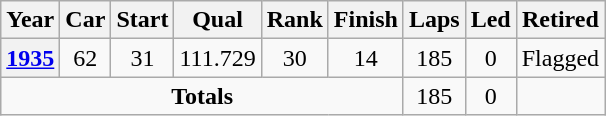<table class="wikitable" style="text-align:center">
<tr>
<th>Year</th>
<th>Car</th>
<th>Start</th>
<th>Qual</th>
<th>Rank</th>
<th>Finish</th>
<th>Laps</th>
<th>Led</th>
<th>Retired</th>
</tr>
<tr>
<th><a href='#'>1935</a></th>
<td>62</td>
<td>31</td>
<td>111.729</td>
<td>30</td>
<td>14</td>
<td>185</td>
<td>0</td>
<td>Flagged</td>
</tr>
<tr>
<td colspan=6><strong>Totals</strong></td>
<td>185</td>
<td>0</td>
<td></td>
</tr>
</table>
